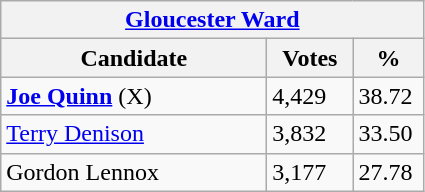<table class="wikitable">
<tr>
<th colspan="3"><a href='#'>Gloucester Ward</a></th>
</tr>
<tr>
<th style="width: 170px">Candidate</th>
<th style="width: 50px">Votes</th>
<th style="width: 40px">%</th>
</tr>
<tr>
<td><strong><a href='#'>Joe Quinn</a></strong> (X)</td>
<td>4,429</td>
<td>38.72</td>
</tr>
<tr>
<td><a href='#'>Terry Denison</a></td>
<td>3,832</td>
<td>33.50</td>
</tr>
<tr>
<td>Gordon Lennox</td>
<td>3,177</td>
<td>27.78</td>
</tr>
</table>
